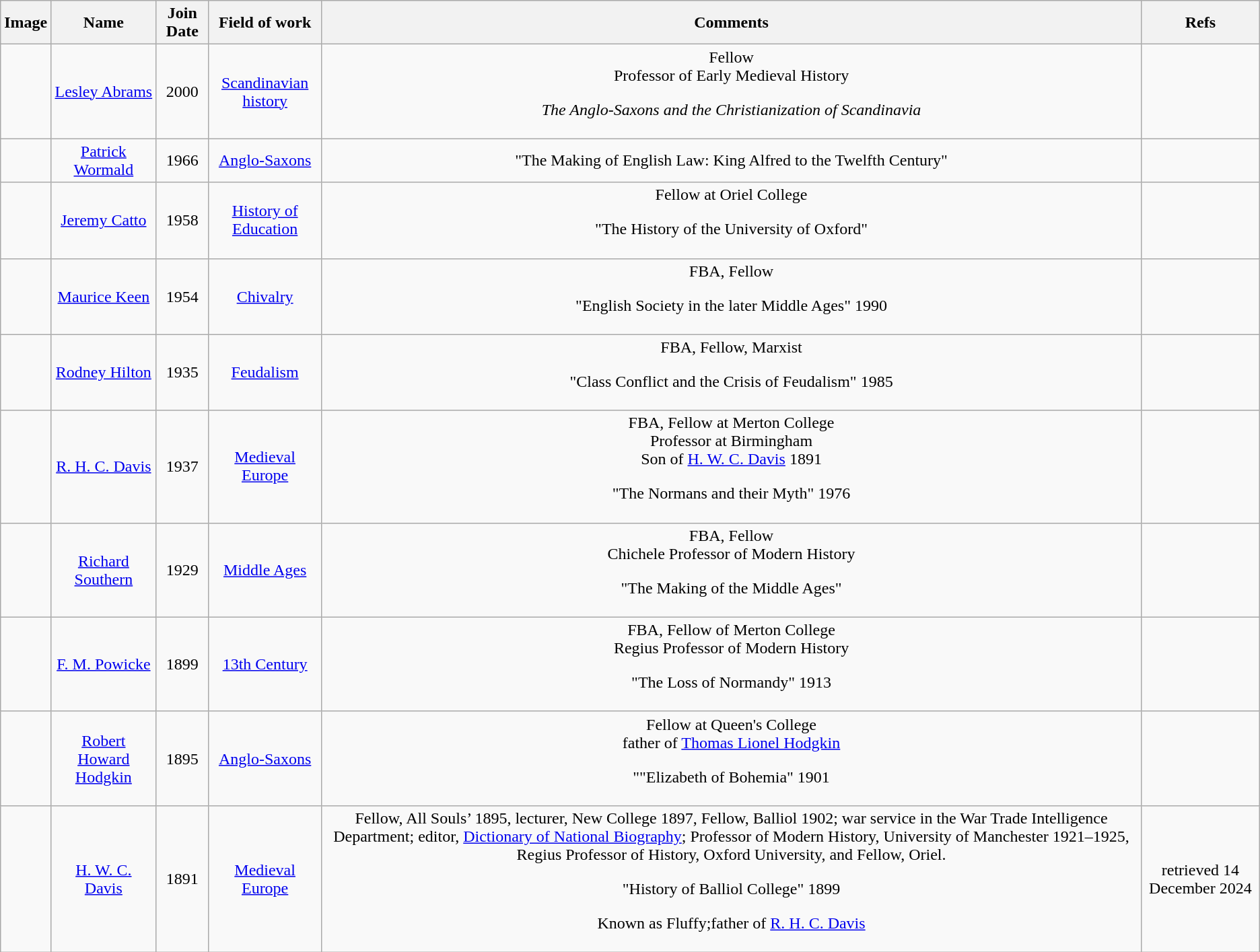<table class="wikitable sortable" style="text-align:center; border:none;">
<tr>
<th class="unsortable">Image</th>
<th>Name</th>
<th>Join Date</th>
<th>Field of work</th>
<th>Comments</th>
<th>Refs</th>
</tr>
<tr>
<td></td>
<td><a href='#'>Lesley Abrams</a></td>
<td>2000</td>
<td><a href='#'>Scandinavian history</a></td>
<td>Fellow<br>Professor of Early Medieval History<p><em>The Anglo-Saxons and the Christianization of Scandinavia</em></p></td>
<td></td>
</tr>
<tr>
<td></td>
<td><a href='#'>Patrick Wormald</a></td>
<td>1966</td>
<td><a href='#'>Anglo-Saxons</a></td>
<td>"The Making of English Law: King Alfred to the Twelfth Century"</td>
<td> </td>
</tr>
<tr>
<td></td>
<td><a href='#'>Jeremy Catto</a></td>
<td>1958</td>
<td><a href='#'>History of Education</a></td>
<td>Fellow at Oriel College<p>"The History of the University of Oxford"</p></td>
<td> </td>
</tr>
<tr>
<td></td>
<td><a href='#'>Maurice Keen</a></td>
<td>1954</td>
<td><a href='#'>Chivalry</a></td>
<td>FBA, Fellow<p>"English Society in the later Middle Ages" 1990</p></td>
<td></td>
</tr>
<tr>
<td></td>
<td><a href='#'>Rodney Hilton</a></td>
<td>1935</td>
<td><a href='#'>Feudalism</a></td>
<td>FBA, Fellow, Marxist<p>"Class Conflict and the Crisis of Feudalism" 1985</p></td>
<td></td>
</tr>
<tr>
<td></td>
<td><a href='#'>R. H. C. Davis</a></td>
<td>1937</td>
<td><a href='#'>Medieval Europe</a></td>
<td>FBA, Fellow at Merton College<br>Professor at Birmingham<br>Son of <a href='#'>H. W. C. Davis</a> 1891<p>"The Normans and their Myth" 1976</p></td>
<td></td>
</tr>
<tr>
<td></td>
<td><a href='#'>Richard Southern</a></td>
<td>1929</td>
<td><a href='#'>Middle Ages</a></td>
<td>FBA, Fellow<br>Chichele Professor of Modern History<p>"The Making of the Middle Ages"</p></td>
<td></td>
</tr>
<tr>
<td></td>
<td><a href='#'>F. M. Powicke</a></td>
<td>1899</td>
<td><a href='#'>13th Century</a></td>
<td>FBA, Fellow of Merton College<br>Regius Professor of Modern History<p>"The Loss of Normandy" 1913</p></td>
<td></td>
</tr>
<tr>
<td></td>
<td><a href='#'>Robert Howard Hodgkin</a></td>
<td>1895</td>
<td><a href='#'>Anglo-Saxons</a></td>
<td>Fellow at Queen's College<br>father of <a href='#'>Thomas Lionel Hodgkin</a><p>""Elizabeth of Bohemia" 1901</p></td>
<td></td>
</tr>
<tr>
<td></td>
<td><a href='#'>H. W. C. Davis</a></td>
<td>1891</td>
<td><a href='#'>Medieval Europe</a></td>
<td>Fellow, All Souls’ 1895, lecturer, New College 1897, Fellow, Balliol 1902; war service in the War Trade Intelligence Department; editor, <a href='#'>Dictionary of National Biography</a>; Professor of Modern History, University of Manchester 1921–1925, Regius Professor of History, Oxford University, and Fellow, Oriel.<p>"History of Balliol College" 1899</p><p>Known as Fluffy;father of <a href='#'>R. H. C. Davis</a></p></td>
<td> retrieved 14 December 2024</td>
</tr>
<tr>
</tr>
</table>
